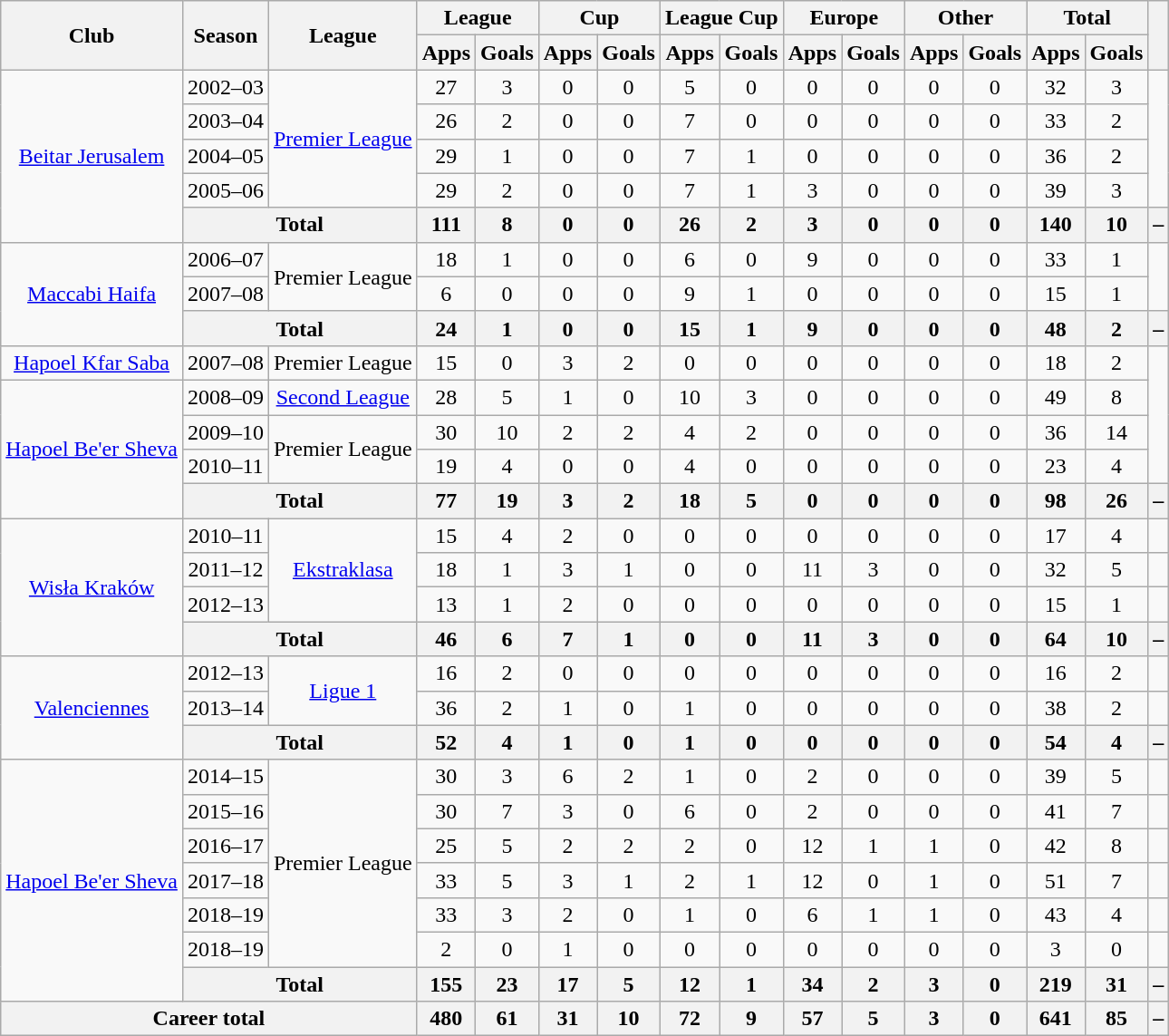<table class="wikitable" style="text-align:center">
<tr>
<th rowspan="2">Club</th>
<th rowspan="2">Season</th>
<th rowspan="2">League</th>
<th colspan="2">League</th>
<th colspan="2">Cup</th>
<th colspan="2">League Cup</th>
<th colspan="2">Europe</th>
<th colspan="2">Other</th>
<th colspan="2">Total</th>
<th rowspan="2"></th>
</tr>
<tr>
<th>Apps</th>
<th>Goals</th>
<th>Apps</th>
<th>Goals</th>
<th>Apps</th>
<th>Goals</th>
<th>Apps</th>
<th>Goals</th>
<th>Apps</th>
<th>Goals</th>
<th>Apps</th>
<th>Goals</th>
</tr>
<tr>
<td rowspan="5"><a href='#'>Beitar Jerusalem</a></td>
<td>2002–03</td>
<td rowspan="4"><a href='#'>Premier League</a></td>
<td>27</td>
<td>3</td>
<td>0</td>
<td>0</td>
<td>5</td>
<td>0</td>
<td>0</td>
<td>0</td>
<td>0</td>
<td>0</td>
<td>32</td>
<td>3</td>
</tr>
<tr>
<td>2003–04</td>
<td>26</td>
<td>2</td>
<td>0</td>
<td>0</td>
<td>7</td>
<td>0</td>
<td>0</td>
<td>0</td>
<td>0</td>
<td>0</td>
<td>33</td>
<td>2</td>
</tr>
<tr>
<td>2004–05</td>
<td>29</td>
<td>1</td>
<td>0</td>
<td>0</td>
<td>7</td>
<td>1</td>
<td>0</td>
<td>0</td>
<td>0</td>
<td>0</td>
<td>36</td>
<td>2</td>
</tr>
<tr>
<td>2005–06</td>
<td>29</td>
<td>2</td>
<td>0</td>
<td>0</td>
<td>7</td>
<td>1</td>
<td>3</td>
<td>0</td>
<td>0</td>
<td>0</td>
<td>39</td>
<td>3</td>
</tr>
<tr>
<th colspan="2">Total</th>
<th>111</th>
<th>8</th>
<th>0</th>
<th>0</th>
<th>26</th>
<th>2</th>
<th>3</th>
<th>0</th>
<th>0</th>
<th>0</th>
<th>140</th>
<th>10</th>
<th>–</th>
</tr>
<tr>
<td rowspan="3"><a href='#'>Maccabi Haifa</a></td>
<td>2006–07</td>
<td rowspan="2">Premier League</td>
<td>18</td>
<td>1</td>
<td>0</td>
<td>0</td>
<td>6</td>
<td>0</td>
<td>9</td>
<td>0</td>
<td>0</td>
<td>0</td>
<td>33</td>
<td>1</td>
</tr>
<tr>
<td>2007–08</td>
<td>6</td>
<td>0</td>
<td>0</td>
<td>0</td>
<td>9</td>
<td>1</td>
<td>0</td>
<td>0</td>
<td>0</td>
<td>0</td>
<td>15</td>
<td>1</td>
</tr>
<tr>
<th colspan="2">Total</th>
<th>24</th>
<th>1</th>
<th>0</th>
<th>0</th>
<th>15</th>
<th>1</th>
<th>9</th>
<th>0</th>
<th>0</th>
<th>0</th>
<th>48</th>
<th>2</th>
<th>–</th>
</tr>
<tr>
<td><a href='#'>Hapoel Kfar Saba</a></td>
<td>2007–08</td>
<td>Premier League</td>
<td>15</td>
<td>0</td>
<td>3</td>
<td>2</td>
<td>0</td>
<td>0</td>
<td>0</td>
<td>0</td>
<td>0</td>
<td>0</td>
<td>18</td>
<td>2</td>
</tr>
<tr>
<td rowspan="4"><a href='#'>Hapoel Be'er Sheva</a></td>
<td>2008–09</td>
<td rowspan="1"><a href='#'>Second League</a></td>
<td>28</td>
<td>5</td>
<td>1</td>
<td>0</td>
<td>10</td>
<td>3</td>
<td>0</td>
<td>0</td>
<td>0</td>
<td>0</td>
<td>49</td>
<td>8</td>
</tr>
<tr>
<td>2009–10</td>
<td rowspan="2">Premier League</td>
<td>30</td>
<td>10</td>
<td>2</td>
<td>2</td>
<td>4</td>
<td>2</td>
<td>0</td>
<td>0</td>
<td>0</td>
<td>0</td>
<td>36</td>
<td>14</td>
</tr>
<tr>
<td>2010–11</td>
<td>19</td>
<td>4</td>
<td>0</td>
<td>0</td>
<td>4</td>
<td>0</td>
<td>0</td>
<td>0</td>
<td>0</td>
<td>0</td>
<td>23</td>
<td>4</td>
</tr>
<tr>
<th colspan="2">Total</th>
<th>77</th>
<th>19</th>
<th>3</th>
<th>2</th>
<th>18</th>
<th>5</th>
<th>0</th>
<th>0</th>
<th>0</th>
<th>0</th>
<th>98</th>
<th>26</th>
<th>–</th>
</tr>
<tr>
<td rowspan="4"><a href='#'>Wisła Kraków</a></td>
<td>2010–11</td>
<td rowspan="3"><a href='#'>Ekstraklasa</a></td>
<td>15</td>
<td>4</td>
<td>2</td>
<td>0</td>
<td>0</td>
<td>0</td>
<td>0</td>
<td>0</td>
<td>0</td>
<td>0</td>
<td>17</td>
<td>4</td>
<td></td>
</tr>
<tr>
<td>2011–12</td>
<td>18</td>
<td>1</td>
<td>3</td>
<td>1</td>
<td>0</td>
<td>0</td>
<td>11</td>
<td>3</td>
<td>0</td>
<td>0</td>
<td>32</td>
<td>5</td>
<td></td>
</tr>
<tr>
<td>2012–13</td>
<td>13</td>
<td>1</td>
<td>2</td>
<td>0</td>
<td>0</td>
<td>0</td>
<td>0</td>
<td>0</td>
<td>0</td>
<td>0</td>
<td>15</td>
<td>1</td>
<td></td>
</tr>
<tr>
<th colspan="2">Total</th>
<th>46</th>
<th>6</th>
<th>7</th>
<th>1</th>
<th>0</th>
<th>0</th>
<th>11</th>
<th>3</th>
<th>0</th>
<th>0</th>
<th>64</th>
<th>10</th>
<th>–</th>
</tr>
<tr>
<td rowspan="3"><a href='#'>Valenciennes</a></td>
<td>2012–13</td>
<td rowspan="2"><a href='#'>Ligue 1</a></td>
<td>16</td>
<td>2</td>
<td>0</td>
<td>0</td>
<td>0</td>
<td>0</td>
<td>0</td>
<td>0</td>
<td>0</td>
<td>0</td>
<td>16</td>
<td>2</td>
<td></td>
</tr>
<tr>
<td>2013–14</td>
<td>36</td>
<td>2</td>
<td>1</td>
<td>0</td>
<td>1</td>
<td>0</td>
<td>0</td>
<td>0</td>
<td>0</td>
<td>0</td>
<td>38</td>
<td>2</td>
<td></td>
</tr>
<tr>
<th colspan="2">Total</th>
<th>52</th>
<th>4</th>
<th>1</th>
<th>0</th>
<th>1</th>
<th>0</th>
<th>0</th>
<th>0</th>
<th>0</th>
<th>0</th>
<th>54</th>
<th>4</th>
<th>–</th>
</tr>
<tr>
<td rowspan="7"><a href='#'>Hapoel Be'er Sheva</a></td>
<td>2014–15</td>
<td rowspan="6">Premier League</td>
<td>30</td>
<td>3</td>
<td>6</td>
<td>2</td>
<td>1</td>
<td>0</td>
<td>2</td>
<td>0</td>
<td>0</td>
<td>0</td>
<td>39</td>
<td>5</td>
<td></td>
</tr>
<tr>
<td>2015–16</td>
<td>30</td>
<td>7</td>
<td>3</td>
<td>0</td>
<td>6</td>
<td>0</td>
<td>2</td>
<td>0</td>
<td>0</td>
<td>0</td>
<td>41</td>
<td>7</td>
<td></td>
</tr>
<tr>
<td>2016–17</td>
<td>25</td>
<td>5</td>
<td>2</td>
<td>2</td>
<td>2</td>
<td>0</td>
<td>12</td>
<td>1</td>
<td>1</td>
<td>0</td>
<td>42</td>
<td>8</td>
<td></td>
</tr>
<tr>
<td>2017–18</td>
<td>33</td>
<td>5</td>
<td>3</td>
<td>1</td>
<td>2</td>
<td>1</td>
<td>12</td>
<td>0</td>
<td>1</td>
<td>0</td>
<td>51</td>
<td>7</td>
<td></td>
</tr>
<tr>
<td>2018–19</td>
<td>33</td>
<td>3</td>
<td>2</td>
<td>0</td>
<td>1</td>
<td>0</td>
<td>6</td>
<td>1</td>
<td>1</td>
<td>0</td>
<td>43</td>
<td>4</td>
<td></td>
</tr>
<tr>
<td>2018–19</td>
<td>2</td>
<td>0</td>
<td>1</td>
<td>0</td>
<td>0</td>
<td>0</td>
<td>0</td>
<td>0</td>
<td>0</td>
<td>0</td>
<td>3</td>
<td>0</td>
<td></td>
</tr>
<tr>
<th colspan="2">Total</th>
<th>155</th>
<th>23</th>
<th>17</th>
<th>5</th>
<th>12</th>
<th>1</th>
<th>34</th>
<th>2</th>
<th>3</th>
<th>0</th>
<th>219</th>
<th>31</th>
<th>–</th>
</tr>
<tr>
<th colspan="3">Career total</th>
<th>480</th>
<th>61</th>
<th>31</th>
<th>10</th>
<th>72</th>
<th>9</th>
<th>57</th>
<th>5</th>
<th>3</th>
<th>0</th>
<th>641</th>
<th>85</th>
<th>–</th>
</tr>
</table>
